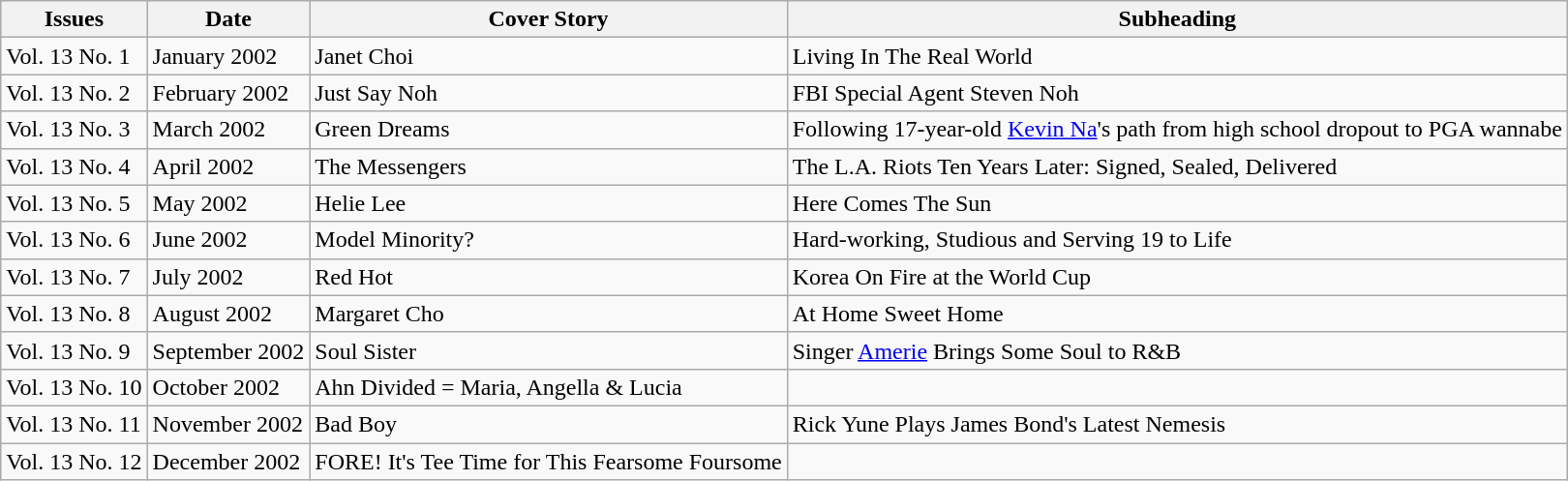<table class="wikitable">
<tr>
<th>Issues</th>
<th>Date</th>
<th>Cover Story</th>
<th>Subheading</th>
</tr>
<tr>
<td>Vol. 13 No. 1</td>
<td>January 2002</td>
<td>Janet Choi</td>
<td>Living In The Real World</td>
</tr>
<tr>
<td>Vol. 13 No. 2</td>
<td>February 2002</td>
<td>Just Say Noh</td>
<td>FBI Special Agent Steven Noh</td>
</tr>
<tr>
<td>Vol. 13 No. 3</td>
<td>March 2002</td>
<td>Green Dreams</td>
<td>Following 17-year-old <a href='#'>Kevin Na</a>'s path from high school dropout to PGA wannabe</td>
</tr>
<tr>
<td>Vol. 13 No. 4</td>
<td>April 2002</td>
<td>The Messengers</td>
<td>The L.A. Riots Ten Years Later: Signed, Sealed, Delivered</td>
</tr>
<tr>
<td>Vol. 13 No. 5</td>
<td>May 2002</td>
<td>Helie Lee</td>
<td>Here Comes The Sun</td>
</tr>
<tr>
<td>Vol. 13 No. 6</td>
<td>June 2002</td>
<td>Model Minority?</td>
<td>Hard-working, Studious and Serving 19 to Life</td>
</tr>
<tr>
<td>Vol. 13 No. 7</td>
<td>July 2002</td>
<td>Red Hot</td>
<td>Korea On Fire at the World Cup</td>
</tr>
<tr>
<td>Vol. 13 No. 8</td>
<td>August 2002</td>
<td>Margaret Cho</td>
<td>At Home Sweet Home</td>
</tr>
<tr>
<td>Vol. 13 No. 9</td>
<td>September 2002</td>
<td>Soul Sister</td>
<td>Singer <a href='#'>Amerie</a> Brings Some Soul to R&B</td>
</tr>
<tr>
<td>Vol. 13 No. 10</td>
<td>October 2002</td>
<td>Ahn Divided = Maria, Angella & Lucia</td>
<td></td>
</tr>
<tr>
<td>Vol. 13 No. 11</td>
<td>November 2002</td>
<td>Bad Boy</td>
<td>Rick Yune Plays James Bond's Latest Nemesis</td>
</tr>
<tr>
<td>Vol. 13 No. 12</td>
<td>December 2002</td>
<td>FORE! It's Tee Time for This Fearsome Foursome</td>
<td></td>
</tr>
</table>
